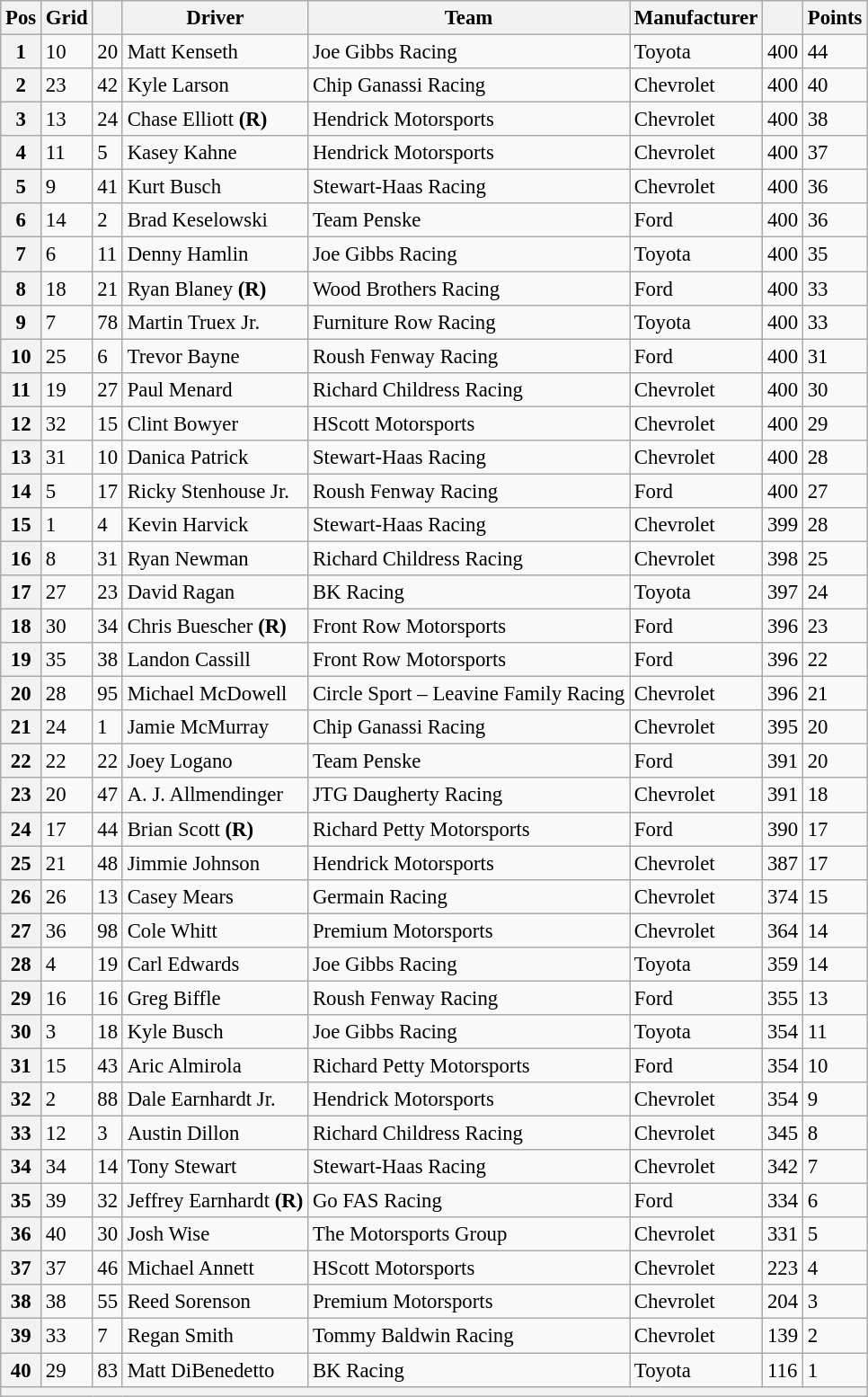<table class="wikitable" style="font-size:95%">
<tr>
<th>Pos</th>
<th>Grid</th>
<th></th>
<th>Driver</th>
<th>Team</th>
<th>Manufacturer</th>
<th></th>
<th>Points</th>
</tr>
<tr>
<th>1</th>
<td>10</td>
<td>20</td>
<td>Matt Kenseth</td>
<td>Joe Gibbs Racing</td>
<td>Toyota</td>
<td>400</td>
<td>44</td>
</tr>
<tr>
<th>2</th>
<td>23</td>
<td>42</td>
<td>Kyle Larson</td>
<td>Chip Ganassi Racing</td>
<td>Chevrolet</td>
<td>400</td>
<td>40</td>
</tr>
<tr>
<th>3</th>
<td>13</td>
<td>24</td>
<td>Chase Elliott <strong>(R)</strong></td>
<td>Hendrick Motorsports</td>
<td>Chevrolet</td>
<td>400</td>
<td>38</td>
</tr>
<tr>
<th>4</th>
<td>11</td>
<td>5</td>
<td>Kasey Kahne</td>
<td>Hendrick Motorsports</td>
<td>Chevrolet</td>
<td>400</td>
<td>37</td>
</tr>
<tr>
<th>5</th>
<td>9</td>
<td>41</td>
<td>Kurt Busch</td>
<td>Stewart-Haas Racing</td>
<td>Chevrolet</td>
<td>400</td>
<td>36</td>
</tr>
<tr>
<th>6</th>
<td>14</td>
<td>2</td>
<td>Brad Keselowski</td>
<td>Team Penske</td>
<td>Ford</td>
<td>400</td>
<td>36</td>
</tr>
<tr>
<th>7</th>
<td>6</td>
<td>11</td>
<td>Denny Hamlin</td>
<td>Joe Gibbs Racing</td>
<td>Toyota</td>
<td>400</td>
<td>35</td>
</tr>
<tr>
<th>8</th>
<td>18</td>
<td>21</td>
<td>Ryan Blaney <strong>(R)</strong></td>
<td>Wood Brothers Racing</td>
<td>Ford</td>
<td>400</td>
<td>33</td>
</tr>
<tr>
<th>9</th>
<td>7</td>
<td>78</td>
<td>Martin Truex Jr.</td>
<td>Furniture Row Racing</td>
<td>Toyota</td>
<td>400</td>
<td>33</td>
</tr>
<tr>
<th>10</th>
<td>25</td>
<td>6</td>
<td>Trevor Bayne</td>
<td>Roush Fenway Racing</td>
<td>Ford</td>
<td>400</td>
<td>31</td>
</tr>
<tr>
<th>11</th>
<td>19</td>
<td>27</td>
<td>Paul Menard</td>
<td>Richard Childress Racing</td>
<td>Chevrolet</td>
<td>400</td>
<td>30</td>
</tr>
<tr>
<th>12</th>
<td>32</td>
<td>15</td>
<td>Clint Bowyer</td>
<td>HScott Motorsports</td>
<td>Chevrolet</td>
<td>400</td>
<td>29</td>
</tr>
<tr>
<th>13</th>
<td>31</td>
<td>10</td>
<td>Danica Patrick</td>
<td>Stewart-Haas Racing</td>
<td>Chevrolet</td>
<td>400</td>
<td>28</td>
</tr>
<tr>
<th>14</th>
<td>5</td>
<td>17</td>
<td>Ricky Stenhouse Jr.</td>
<td>Roush Fenway Racing</td>
<td>Ford</td>
<td>400</td>
<td>27</td>
</tr>
<tr>
<th>15</th>
<td>1</td>
<td>4</td>
<td>Kevin Harvick</td>
<td>Stewart-Haas Racing</td>
<td>Chevrolet</td>
<td>399</td>
<td>28</td>
</tr>
<tr>
<th>16</th>
<td>8</td>
<td>31</td>
<td>Ryan Newman</td>
<td>Richard Childress Racing</td>
<td>Chevrolet</td>
<td>398</td>
<td>25</td>
</tr>
<tr>
<th>17</th>
<td>27</td>
<td>23</td>
<td>David Ragan</td>
<td>BK Racing</td>
<td>Toyota</td>
<td>397</td>
<td>24</td>
</tr>
<tr>
<th>18</th>
<td>30</td>
<td>34</td>
<td>Chris Buescher <strong>(R)</strong></td>
<td>Front Row Motorsports</td>
<td>Ford</td>
<td>396</td>
<td>23</td>
</tr>
<tr>
<th>19</th>
<td>35</td>
<td>38</td>
<td>Landon Cassill</td>
<td>Front Row Motorsports</td>
<td>Ford</td>
<td>396</td>
<td>22</td>
</tr>
<tr>
<th>20</th>
<td>28</td>
<td>95</td>
<td>Michael McDowell</td>
<td>Circle Sport – Leavine Family Racing</td>
<td>Chevrolet</td>
<td>396</td>
<td>21</td>
</tr>
<tr>
<th>21</th>
<td>24</td>
<td>1</td>
<td>Jamie McMurray</td>
<td>Chip Ganassi Racing</td>
<td>Chevrolet</td>
<td>395</td>
<td>20</td>
</tr>
<tr>
<th>22</th>
<td>22</td>
<td>22</td>
<td>Joey Logano</td>
<td>Team Penske</td>
<td>Ford</td>
<td>391</td>
<td>20</td>
</tr>
<tr>
<th>23</th>
<td>20</td>
<td>47</td>
<td>A. J. Allmendinger</td>
<td>JTG Daugherty Racing</td>
<td>Chevrolet</td>
<td>391</td>
<td>18</td>
</tr>
<tr>
<th>24</th>
<td>17</td>
<td>44</td>
<td>Brian Scott <strong>(R)</strong></td>
<td>Richard Petty Motorsports</td>
<td>Ford</td>
<td>390</td>
<td>17</td>
</tr>
<tr>
<th>25</th>
<td>21</td>
<td>48</td>
<td>Jimmie Johnson</td>
<td>Hendrick Motorsports</td>
<td>Chevrolet</td>
<td>387</td>
<td>17</td>
</tr>
<tr>
<th>26</th>
<td>26</td>
<td>13</td>
<td>Casey Mears</td>
<td>Germain Racing</td>
<td>Chevrolet</td>
<td>374</td>
<td>15</td>
</tr>
<tr>
<th>27</th>
<td>36</td>
<td>98</td>
<td>Cole Whitt</td>
<td>Premium Motorsports</td>
<td>Chevrolet</td>
<td>364</td>
<td>14</td>
</tr>
<tr>
<th>28</th>
<td>4</td>
<td>19</td>
<td>Carl Edwards</td>
<td>Joe Gibbs Racing</td>
<td>Toyota</td>
<td>359</td>
<td>14</td>
</tr>
<tr>
<th>29</th>
<td>16</td>
<td>16</td>
<td>Greg Biffle</td>
<td>Roush Fenway Racing</td>
<td>Ford</td>
<td>355</td>
<td>13</td>
</tr>
<tr>
<th>30</th>
<td>3</td>
<td>18</td>
<td>Kyle Busch</td>
<td>Joe Gibbs Racing</td>
<td>Toyota</td>
<td>354</td>
<td>11</td>
</tr>
<tr>
<th>31</th>
<td>15</td>
<td>43</td>
<td>Aric Almirola</td>
<td>Richard Petty Motorsports</td>
<td>Ford</td>
<td>354</td>
<td>10</td>
</tr>
<tr>
<th>32</th>
<td>2</td>
<td>88</td>
<td>Dale Earnhardt Jr.</td>
<td>Hendrick Motorsports</td>
<td>Chevrolet</td>
<td>354</td>
<td>9</td>
</tr>
<tr>
<th>33</th>
<td>12</td>
<td>3</td>
<td>Austin Dillon</td>
<td>Richard Childress Racing</td>
<td>Chevrolet</td>
<td>345</td>
<td>8</td>
</tr>
<tr>
<th>34</th>
<td>34</td>
<td>14</td>
<td>Tony Stewart</td>
<td>Stewart-Haas Racing</td>
<td>Chevrolet</td>
<td>342</td>
<td>7</td>
</tr>
<tr>
<th>35</th>
<td>39</td>
<td>32</td>
<td>Jeffrey Earnhardt <strong>(R)</strong></td>
<td>Go FAS Racing</td>
<td>Ford</td>
<td>334</td>
<td>6</td>
</tr>
<tr>
<th>36</th>
<td>40</td>
<td>30</td>
<td>Josh Wise</td>
<td>The Motorsports Group</td>
<td>Chevrolet</td>
<td>331</td>
<td>5</td>
</tr>
<tr>
<th>37</th>
<td>37</td>
<td>46</td>
<td>Michael Annett</td>
<td>HScott Motorsports</td>
<td>Chevrolet</td>
<td>223</td>
<td>4</td>
</tr>
<tr>
<th>38</th>
<td>38</td>
<td>55</td>
<td>Reed Sorenson</td>
<td>Premium Motorsports</td>
<td>Chevrolet</td>
<td>204</td>
<td>3</td>
</tr>
<tr>
<th>39</th>
<td>33</td>
<td>7</td>
<td>Regan Smith</td>
<td>Tommy Baldwin Racing</td>
<td>Chevrolet</td>
<td>139</td>
<td>2</td>
</tr>
<tr>
<th>40</th>
<td>29</td>
<td>83</td>
<td>Matt DiBenedetto</td>
<td>BK Racing</td>
<td>Toyota</td>
<td>116</td>
<td>1</td>
</tr>
<tr>
<th colspan=8></th>
</tr>
</table>
